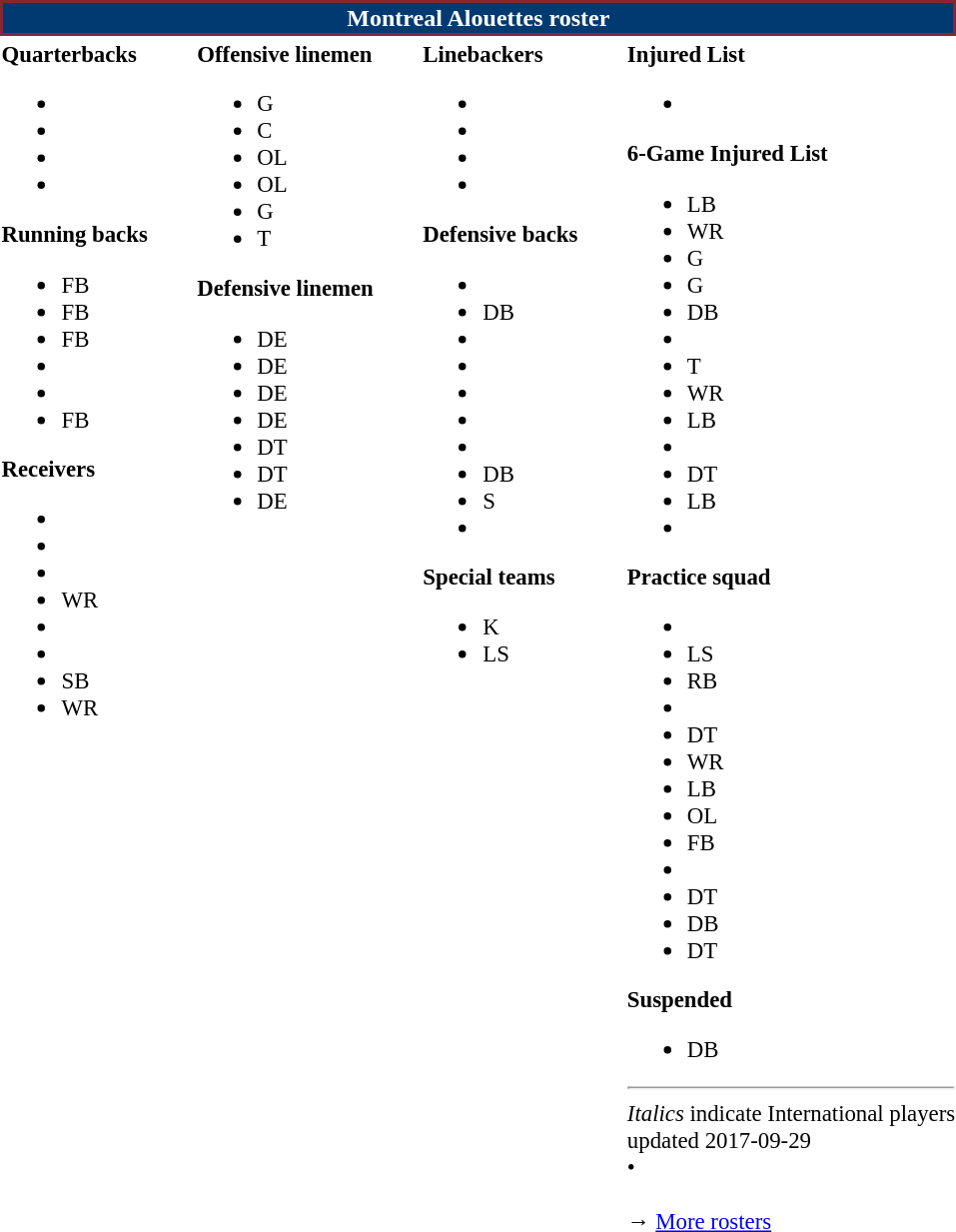<table class="toccolours" style="text-align: left;">
<tr>
<th colspan="7" style="text-align:center; background:#003A70; border:2px solid #862633;color:#FFFFFF;text-align:center;">Montreal Alouettes roster</th>
</tr>
<tr>
<td style="font-size: 95%;vertical-align:top;"><strong>Quarterbacks</strong><br><ul><li></li><li></li><li></li><li></li></ul><strong>Running backs</strong><ul><li> FB</li><li> FB</li><li> FB</li><li></li><li></li><li> FB</li></ul><strong>Receivers</strong><ul><li></li><li></li><li></li><li> WR</li><li></li><li></li><li> SB</li><li> WR</li></ul></td>
<td style="width: 25px;"></td>
<td style="font-size: 95%;vertical-align:top;"><strong>Offensive linemen</strong><br><ul><li> G</li><li> C</li><li> OL</li><li> OL</li><li> G</li><li> T</li></ul><strong>Defensive linemen</strong><ul><li> DE</li><li> DE</li><li> DE</li><li> DE</li><li> DT</li><li> DT</li><li> DE</li></ul></td>
<td style="width: 25px;"></td>
<td style="font-size: 95%;vertical-align:top;"><strong>Linebackers</strong><br><ul><li></li><li></li><li></li><li></li></ul><strong>Defensive backs</strong><ul><li></li><li> DB</li><li></li><li></li><li></li><li></li><li></li><li> DB</li><li> S</li><li></li></ul><strong>Special teams</strong><ul><li> K</li><li> LS</li></ul></td>
<td style="width: 25px;"></td>
<td style="font-size: 95%;vertical-align:top;"><strong>Injured List</strong><br><ul><li></li></ul><strong>6-Game Injured List</strong><ul><li> LB</li><li> WR</li><li> G</li><li> G</li><li> DB</li><li></li><li> T</li><li> WR</li><li> LB</li><li></li><li> DT</li><li> LB</li><li></li></ul><strong>Practice squad</strong><ul><li></li><li> LS</li><li> RB</li><li></li><li> DT</li><li> WR</li><li> LB</li><li> OL</li><li> FB</li><li></li><li> DT</li><li> DB</li><li> DT</li></ul><strong>Suspended</strong><ul><li> DB</li></ul><hr>
<em>Italics</em> indicate International players<br>
<span></span> updated 2017-09-29<br>
<span></span> • <span></span><br>
<br>→ <a href='#'>More rosters</a></td>
</tr>
<tr>
</tr>
</table>
